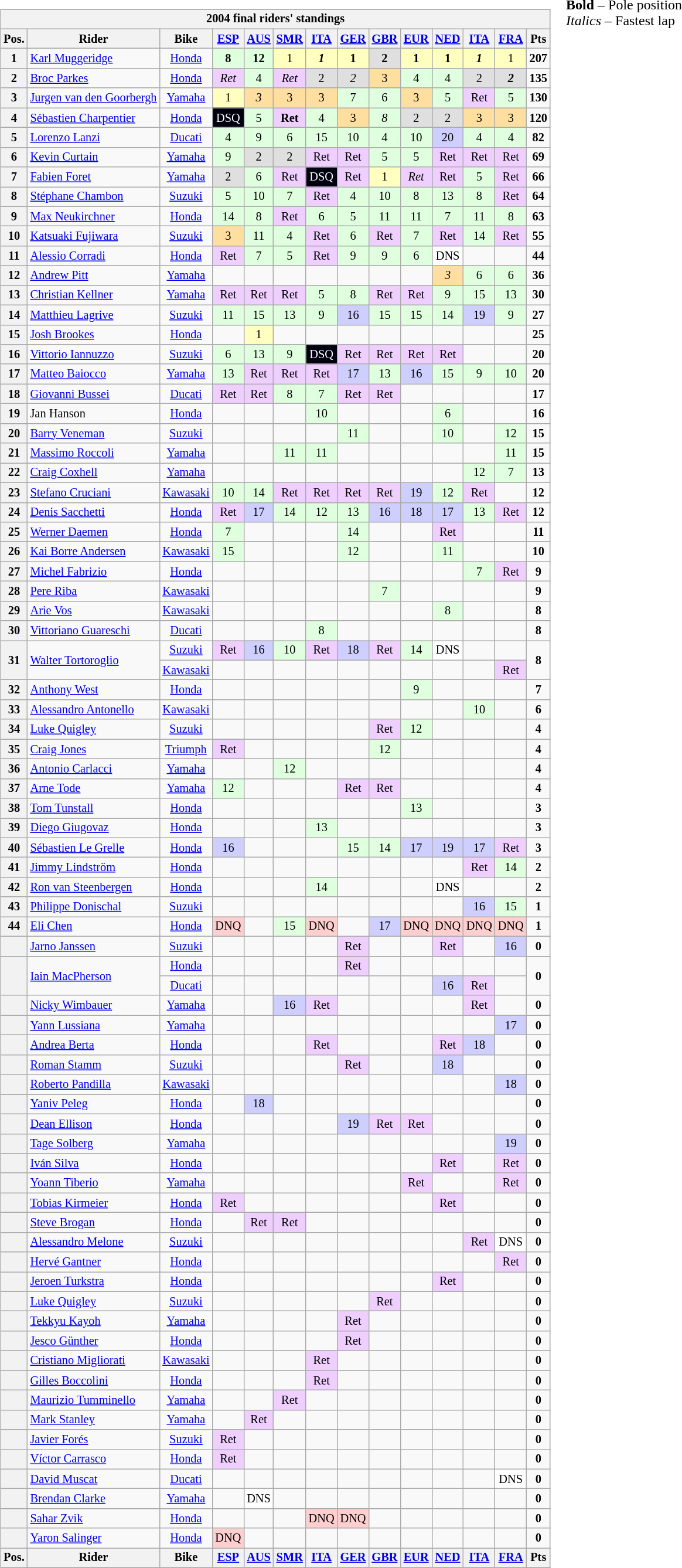<table>
<tr>
<td><br><table class="wikitable" style="font-size: 85%; text-align: center">
<tr>
<th colspan=14>2004 final riders' standings</th>
</tr>
<tr valign="top">
<th valign="middle">Pos.</th>
<th valign="middle">Rider</th>
<th valign="middle">Bike</th>
<th><a href='#'>ESP</a> <br> </th>
<th><a href='#'>AUS</a> <br> </th>
<th><a href='#'>SMR</a> <br> </th>
<th><a href='#'>ITA</a> <br> </th>
<th><a href='#'>GER</a> <br> </th>
<th><a href='#'>GBR</a> <br> </th>
<th><a href='#'>EUR</a> <br> </th>
<th><a href='#'>NED</a> <br> </th>
<th><a href='#'>ITA</a> <br> </th>
<th><a href='#'>FRA</a> <br> </th>
<th valign="middle">Pts</th>
</tr>
<tr>
<th>1</th>
<td align="left"> <a href='#'>Karl Muggeridge</a></td>
<td><a href='#'>Honda</a></td>
<td style="background:#dfffdf;"><strong>8</strong></td>
<td style="background:#dfffdf;"><strong>12</strong></td>
<td style="background:#ffffbf;">1</td>
<td style="background:#ffffbf;"><strong><em>1</em></strong></td>
<td style="background:#ffffbf;"><strong>1</strong></td>
<td style="background:#dfdfdf;"><strong>2</strong></td>
<td style="background:#ffffbf;"><strong>1</strong></td>
<td style="background:#ffffbf;"><strong>1</strong></td>
<td style="background:#ffffbf;"><strong><em>1</em></strong></td>
<td style="background:#ffffbf;">1</td>
<td><strong>207</strong></td>
</tr>
<tr>
<th>2</th>
<td align="left"> <a href='#'>Broc Parkes</a></td>
<td><a href='#'>Honda</a></td>
<td style="background:#efcfff;"><em>Ret</em></td>
<td style="background:#dfffdf;">4</td>
<td style="background:#efcfff;"><em>Ret</em></td>
<td style="background:#dfdfdf;">2</td>
<td style="background:#dfdfdf;"><em>2</em></td>
<td style="background:#ffdf9f;">3</td>
<td style="background:#dfffdf;">4</td>
<td style="background:#dfffdf;">4</td>
<td style="background:#dfdfdf;">2</td>
<td style="background:#dfdfdf;"><strong><em>2</em></strong></td>
<td><strong>135</strong></td>
</tr>
<tr>
<th>3</th>
<td align="left"> <a href='#'>Jurgen van den Goorbergh</a></td>
<td><a href='#'>Yamaha</a></td>
<td style="background:#ffffbf;">1</td>
<td style="background:#ffdf9f;"><em>3</em></td>
<td style="background:#ffdf9f;">3</td>
<td style="background:#ffdf9f;">3</td>
<td style="background:#dfffdf;">7</td>
<td style="background:#dfffdf;">6</td>
<td style="background:#ffdf9f;">3</td>
<td style="background:#dfffdf;">5</td>
<td style="background:#efcfff;">Ret</td>
<td style="background:#dfffdf;">5</td>
<td><strong>130</strong></td>
</tr>
<tr>
<th>4</th>
<td align="left"> <a href='#'>Sébastien Charpentier</a></td>
<td><a href='#'>Honda</a></td>
<td style="background:#00000f; color:white">DSQ</td>
<td style="background:#dfffdf;">5</td>
<td style="background:#efcfff;"><strong>Ret</strong></td>
<td style="background:#dfffdf;">4</td>
<td style="background:#ffdf9f;">3</td>
<td style="background:#dfffdf;"><em>8</em></td>
<td style="background:#dfdfdf;">2</td>
<td style="background:#dfdfdf;">2</td>
<td style="background:#ffdf9f;">3</td>
<td style="background:#ffdf9f;">3</td>
<td><strong>120</strong></td>
</tr>
<tr>
<th>5</th>
<td align="left"> <a href='#'>Lorenzo Lanzi</a></td>
<td><a href='#'>Ducati</a></td>
<td style="background:#dfffdf;">4</td>
<td style="background:#dfffdf;">9</td>
<td style="background:#dfffdf;">6</td>
<td style="background:#dfffdf;">15</td>
<td style="background:#dfffdf;">10</td>
<td style="background:#dfffdf;">4</td>
<td style="background:#dfffdf;">10</td>
<td style="background:#cfcfff;">20</td>
<td style="background:#dfffdf;">4</td>
<td style="background:#dfffdf;">4</td>
<td><strong>82</strong></td>
</tr>
<tr>
<th>6</th>
<td align="left"> <a href='#'>Kevin Curtain</a></td>
<td><a href='#'>Yamaha</a></td>
<td style="background:#dfffdf;">9</td>
<td style="background:#dfdfdf;">2</td>
<td style="background:#dfdfdf;">2</td>
<td style="background:#efcfff;">Ret</td>
<td style="background:#efcfff;">Ret</td>
<td style="background:#dfffdf;">5</td>
<td style="background:#dfffdf;">5</td>
<td style="background:#efcfff;">Ret</td>
<td style="background:#efcfff;">Ret</td>
<td style="background:#efcfff;">Ret</td>
<td><strong>69</strong></td>
</tr>
<tr>
<th>7</th>
<td align="left"> <a href='#'>Fabien Foret</a></td>
<td><a href='#'>Yamaha</a></td>
<td style="background:#dfdfdf;">2</td>
<td style="background:#dfffdf;">6</td>
<td style="background:#efcfff;">Ret</td>
<td style="background:#00000f; color:white">DSQ</td>
<td style="background:#efcfff;">Ret</td>
<td style="background:#ffffbf;">1</td>
<td style="background:#efcfff;"><em>Ret</em></td>
<td style="background:#efcfff;">Ret</td>
<td style="background:#dfffdf;">5</td>
<td style="background:#efcfff;">Ret</td>
<td><strong>66</strong></td>
</tr>
<tr>
<th>8</th>
<td align="left"> <a href='#'>Stéphane Chambon</a></td>
<td><a href='#'>Suzuki</a></td>
<td style="background:#dfffdf;">5</td>
<td style="background:#dfffdf;">10</td>
<td style="background:#dfffdf;">7</td>
<td style="background:#efcfff;">Ret</td>
<td style="background:#dfffdf;">4</td>
<td style="background:#dfffdf;">10</td>
<td style="background:#dfffdf;">8</td>
<td style="background:#dfffdf;">13</td>
<td style="background:#dfffdf;">8</td>
<td style="background:#efcfff;">Ret</td>
<td><strong>64</strong></td>
</tr>
<tr>
<th>9</th>
<td align="left"> <a href='#'>Max Neukirchner</a></td>
<td><a href='#'>Honda</a></td>
<td style="background:#dfffdf;">14</td>
<td style="background:#dfffdf;">8</td>
<td style="background:#efcfff;">Ret</td>
<td style="background:#dfffdf;">6</td>
<td style="background:#dfffdf;">5</td>
<td style="background:#dfffdf;">11</td>
<td style="background:#dfffdf;">11</td>
<td style="background:#dfffdf;">7</td>
<td style="background:#dfffdf;">11</td>
<td style="background:#dfffdf;">8</td>
<td><strong>63</strong></td>
</tr>
<tr>
<th>10</th>
<td align="left"> <a href='#'>Katsuaki Fujiwara</a></td>
<td><a href='#'>Suzuki</a></td>
<td style="background:#ffdf9f;">3</td>
<td style="background:#dfffdf;">11</td>
<td style="background:#dfffdf;">4</td>
<td style="background:#efcfff;">Ret</td>
<td style="background:#dfffdf;">6</td>
<td style="background:#efcfff;">Ret</td>
<td style="background:#dfffdf;">7</td>
<td style="background:#efcfff;">Ret</td>
<td style="background:#dfffdf;">14</td>
<td style="background:#efcfff;">Ret</td>
<td><strong>55</strong></td>
</tr>
<tr>
<th>11</th>
<td align="left"> <a href='#'>Alessio Corradi</a></td>
<td><a href='#'>Honda</a></td>
<td style="background:#efcfff;">Ret</td>
<td style="background:#dfffdf;">7</td>
<td style="background:#dfffdf;">5</td>
<td style="background:#efcfff;">Ret</td>
<td style="background:#dfffdf;">9</td>
<td style="background:#dfffdf;">9</td>
<td style="background:#dfffdf;">6</td>
<td style="background:#ffffff;">DNS</td>
<td></td>
<td></td>
<td><strong>44</strong></td>
</tr>
<tr>
<th>12</th>
<td align="left"> <a href='#'>Andrew Pitt</a></td>
<td><a href='#'>Yamaha</a></td>
<td></td>
<td></td>
<td></td>
<td></td>
<td></td>
<td></td>
<td></td>
<td style="background:#ffdf9f;"><em>3</em></td>
<td style="background:#dfffdf;">6</td>
<td style="background:#dfffdf;">6</td>
<td><strong>36</strong></td>
</tr>
<tr>
<th>13</th>
<td align="left"> <a href='#'>Christian Kellner</a></td>
<td><a href='#'>Yamaha</a></td>
<td style="background:#efcfff;">Ret</td>
<td style="background:#efcfff;">Ret</td>
<td style="background:#efcfff;">Ret</td>
<td style="background:#dfffdf;">5</td>
<td style="background:#dfffdf;">8</td>
<td style="background:#efcfff;">Ret</td>
<td style="background:#efcfff;">Ret</td>
<td style="background:#dfffdf;">9</td>
<td style="background:#dfffdf;">15</td>
<td style="background:#dfffdf;">13</td>
<td><strong>30</strong></td>
</tr>
<tr>
<th>14</th>
<td align="left"> <a href='#'>Matthieu Lagrive</a></td>
<td><a href='#'>Suzuki</a></td>
<td style="background:#dfffdf;">11</td>
<td style="background:#dfffdf;">15</td>
<td style="background:#dfffdf;">13</td>
<td style="background:#dfffdf;">9</td>
<td style="background:#cfcfff;">16</td>
<td style="background:#dfffdf;">15</td>
<td style="background:#dfffdf;">15</td>
<td style="background:#dfffdf;">14</td>
<td style="background:#cfcfff;">19</td>
<td style="background:#dfffdf;">9</td>
<td><strong>27</strong></td>
</tr>
<tr>
<th>15</th>
<td align="left"> <a href='#'>Josh Brookes</a></td>
<td><a href='#'>Honda</a></td>
<td></td>
<td style="background:#ffffbf;">1</td>
<td></td>
<td></td>
<td></td>
<td></td>
<td></td>
<td></td>
<td></td>
<td></td>
<td><strong>25</strong></td>
</tr>
<tr>
<th>16</th>
<td align="left"> <a href='#'>Vittorio Iannuzzo</a></td>
<td><a href='#'>Suzuki</a></td>
<td style="background:#dfffdf;">6</td>
<td style="background:#dfffdf;">13</td>
<td style="background:#dfffdf;">9</td>
<td style="background:#00000f; color:white">DSQ</td>
<td style="background:#efcfff;">Ret</td>
<td style="background:#efcfff;">Ret</td>
<td style="background:#efcfff;">Ret</td>
<td style="background:#efcfff;">Ret</td>
<td></td>
<td></td>
<td><strong>20</strong></td>
</tr>
<tr>
<th>17</th>
<td align="left"> <a href='#'>Matteo Baiocco</a></td>
<td><a href='#'>Yamaha</a></td>
<td style="background:#dfffdf;">13</td>
<td style="background:#efcfff;">Ret</td>
<td style="background:#efcfff;">Ret</td>
<td style="background:#efcfff;">Ret</td>
<td style="background:#cfcfff;">17</td>
<td style="background:#dfffdf;">13</td>
<td style="background:#cfcfff;">16</td>
<td style="background:#dfffdf;">15</td>
<td style="background:#dfffdf;">9</td>
<td style="background:#dfffdf;">10</td>
<td><strong>20</strong></td>
</tr>
<tr>
<th>18</th>
<td align="left"> <a href='#'>Giovanni Bussei</a></td>
<td><a href='#'>Ducati</a></td>
<td style="background:#efcfff;">Ret</td>
<td style="background:#efcfff;">Ret</td>
<td style="background:#dfffdf;">8</td>
<td style="background:#dfffdf;">7</td>
<td style="background:#efcfff;">Ret</td>
<td style="background:#efcfff;">Ret</td>
<td></td>
<td></td>
<td></td>
<td></td>
<td><strong>17</strong></td>
</tr>
<tr>
<th>19</th>
<td align="left"> Jan Hanson</td>
<td><a href='#'>Honda</a></td>
<td></td>
<td></td>
<td></td>
<td style="background:#dfffdf;">10</td>
<td></td>
<td></td>
<td></td>
<td style="background:#dfffdf;">6</td>
<td></td>
<td></td>
<td><strong>16</strong></td>
</tr>
<tr>
<th>20</th>
<td align="left"> <a href='#'>Barry Veneman</a></td>
<td><a href='#'>Suzuki</a></td>
<td></td>
<td></td>
<td></td>
<td></td>
<td style="background:#dfffdf;">11</td>
<td></td>
<td></td>
<td style="background:#dfffdf;">10</td>
<td></td>
<td style="background:#dfffdf;">12</td>
<td><strong>15</strong></td>
</tr>
<tr>
<th>21</th>
<td align="left"> <a href='#'>Massimo Roccoli</a></td>
<td><a href='#'>Yamaha</a></td>
<td></td>
<td></td>
<td style="background:#dfffdf;">11</td>
<td style="background:#dfffdf;">11</td>
<td></td>
<td></td>
<td></td>
<td></td>
<td></td>
<td style="background:#dfffdf;">11</td>
<td><strong>15</strong></td>
</tr>
<tr>
<th>22</th>
<td align="left"> <a href='#'>Craig Coxhell</a></td>
<td><a href='#'>Yamaha</a></td>
<td></td>
<td></td>
<td></td>
<td></td>
<td></td>
<td></td>
<td></td>
<td></td>
<td style="background:#dfffdf;">12</td>
<td style="background:#dfffdf;">7</td>
<td><strong>13</strong></td>
</tr>
<tr>
<th>23</th>
<td align="left"> <a href='#'>Stefano Cruciani</a></td>
<td><a href='#'>Kawasaki</a></td>
<td style="background:#dfffdf;">10</td>
<td style="background:#dfffdf;">14</td>
<td style="background:#efcfff;">Ret</td>
<td style="background:#efcfff;">Ret</td>
<td style="background:#efcfff;">Ret</td>
<td style="background:#efcfff;">Ret</td>
<td style="background:#cfcfff;">19</td>
<td style="background:#dfffdf;">12</td>
<td style="background:#efcfff;">Ret</td>
<td></td>
<td><strong>12</strong></td>
</tr>
<tr>
<th>24</th>
<td align="left"> <a href='#'>Denis Sacchetti</a></td>
<td><a href='#'>Honda</a></td>
<td style="background:#efcfff;">Ret</td>
<td style="background:#cfcfff;">17</td>
<td style="background:#dfffdf;">14</td>
<td style="background:#dfffdf;">12</td>
<td style="background:#dfffdf;">13</td>
<td style="background:#cfcfff;">16</td>
<td style="background:#cfcfff;">18</td>
<td style="background:#cfcfff;">17</td>
<td style="background:#dfffdf;">13</td>
<td style="background:#efcfff;">Ret</td>
<td><strong>12</strong></td>
</tr>
<tr>
<th>25</th>
<td align="left"> <a href='#'>Werner Daemen</a></td>
<td><a href='#'>Honda</a></td>
<td style="background:#dfffdf;">7</td>
<td></td>
<td></td>
<td></td>
<td style="background:#dfffdf;">14</td>
<td></td>
<td></td>
<td style="background:#efcfff;">Ret</td>
<td></td>
<td></td>
<td><strong>11</strong></td>
</tr>
<tr>
<th>26</th>
<td align="left"> <a href='#'>Kai Borre Andersen</a></td>
<td><a href='#'>Kawasaki</a></td>
<td style="background:#dfffdf;">15</td>
<td></td>
<td></td>
<td></td>
<td style="background:#dfffdf;">12</td>
<td></td>
<td></td>
<td style="background:#dfffdf;">11</td>
<td></td>
<td></td>
<td><strong>10</strong></td>
</tr>
<tr>
<th>27</th>
<td align="left"> <a href='#'>Michel Fabrizio</a></td>
<td><a href='#'>Honda</a></td>
<td></td>
<td></td>
<td></td>
<td></td>
<td></td>
<td></td>
<td></td>
<td></td>
<td style="background:#dfffdf;">7</td>
<td style="background:#efcfff;">Ret</td>
<td><strong>9</strong></td>
</tr>
<tr>
<th>28</th>
<td align="left"> <a href='#'>Pere Riba</a></td>
<td><a href='#'>Kawasaki</a></td>
<td></td>
<td></td>
<td></td>
<td></td>
<td></td>
<td style="background:#dfffdf;">7</td>
<td></td>
<td></td>
<td></td>
<td></td>
<td><strong>9</strong></td>
</tr>
<tr>
<th>29</th>
<td align="left"> <a href='#'>Arie Vos</a></td>
<td><a href='#'>Kawasaki</a></td>
<td></td>
<td></td>
<td></td>
<td></td>
<td></td>
<td></td>
<td></td>
<td style="background:#dfffdf;">8</td>
<td></td>
<td></td>
<td><strong>8</strong></td>
</tr>
<tr>
<th>30</th>
<td align="left"> <a href='#'>Vittoriano Guareschi</a></td>
<td><a href='#'>Ducati</a></td>
<td></td>
<td></td>
<td></td>
<td style="background:#dfffdf;">8</td>
<td></td>
<td></td>
<td></td>
<td></td>
<td></td>
<td></td>
<td><strong>8</strong></td>
</tr>
<tr>
<th rowspan=2>31</th>
<td rowspan=2 align="left"> <a href='#'>Walter Tortoroglio</a></td>
<td><a href='#'>Suzuki</a></td>
<td style="background:#efcfff;">Ret</td>
<td style="background:#cfcfff;">16</td>
<td style="background:#dfffdf;">10</td>
<td style="background:#efcfff;">Ret</td>
<td style="background:#cfcfff;">18</td>
<td style="background:#efcfff;">Ret</td>
<td style="background:#dfffdf;">14</td>
<td style="background:#ffffff;">DNS</td>
<td></td>
<td></td>
<td rowspan=2><strong>8</strong></td>
</tr>
<tr>
<td><a href='#'>Kawasaki</a></td>
<td></td>
<td></td>
<td></td>
<td></td>
<td></td>
<td></td>
<td></td>
<td></td>
<td></td>
<td style="background:#efcfff;">Ret</td>
</tr>
<tr>
<th>32</th>
<td align="left"> <a href='#'>Anthony West</a></td>
<td><a href='#'>Honda</a></td>
<td></td>
<td></td>
<td></td>
<td></td>
<td></td>
<td></td>
<td style="background:#dfffdf;">9</td>
<td></td>
<td></td>
<td></td>
<td><strong>7</strong></td>
</tr>
<tr>
<th>33</th>
<td align="left"> <a href='#'>Alessandro Antonello</a></td>
<td><a href='#'>Kawasaki</a></td>
<td></td>
<td></td>
<td></td>
<td></td>
<td></td>
<td></td>
<td></td>
<td></td>
<td style="background:#dfffdf;">10</td>
<td></td>
<td><strong>6</strong></td>
</tr>
<tr>
<th>34</th>
<td align="left"> <a href='#'>Luke Quigley</a></td>
<td><a href='#'>Suzuki</a></td>
<td></td>
<td></td>
<td></td>
<td></td>
<td></td>
<td style="background:#efcfff;">Ret</td>
<td style="background:#dfffdf;">12</td>
<td></td>
<td></td>
<td></td>
<td><strong>4</strong></td>
</tr>
<tr>
<th>35</th>
<td align="left"> <a href='#'>Craig Jones</a></td>
<td><a href='#'>Triumph</a></td>
<td style="background:#efcfff;">Ret</td>
<td></td>
<td></td>
<td></td>
<td></td>
<td style="background:#dfffdf;">12</td>
<td></td>
<td></td>
<td></td>
<td></td>
<td><strong>4</strong></td>
</tr>
<tr>
<th>36</th>
<td align="left"> <a href='#'>Antonio Carlacci</a></td>
<td><a href='#'>Yamaha</a></td>
<td></td>
<td></td>
<td style="background:#dfffdf;">12</td>
<td></td>
<td></td>
<td></td>
<td></td>
<td></td>
<td></td>
<td></td>
<td><strong>4</strong></td>
</tr>
<tr>
<th>37</th>
<td align="left"> <a href='#'>Arne Tode</a></td>
<td><a href='#'>Yamaha</a></td>
<td style="background:#dfffdf;">12</td>
<td></td>
<td></td>
<td></td>
<td style="background:#efcfff;">Ret</td>
<td style="background:#efcfff;">Ret</td>
<td></td>
<td></td>
<td></td>
<td></td>
<td><strong>4</strong></td>
</tr>
<tr>
<th>38</th>
<td align="left"> <a href='#'>Tom Tunstall</a></td>
<td><a href='#'>Honda</a></td>
<td></td>
<td></td>
<td></td>
<td></td>
<td></td>
<td></td>
<td style="background:#dfffdf;">13</td>
<td></td>
<td></td>
<td></td>
<td><strong>3</strong></td>
</tr>
<tr>
<th>39</th>
<td align="left"> <a href='#'>Diego Giugovaz</a></td>
<td><a href='#'>Honda</a></td>
<td></td>
<td></td>
<td></td>
<td style="background:#dfffdf;">13</td>
<td></td>
<td></td>
<td></td>
<td></td>
<td></td>
<td></td>
<td><strong>3</strong></td>
</tr>
<tr>
<th>40</th>
<td align="left"> <a href='#'>Sébastien Le Grelle</a></td>
<td><a href='#'>Honda</a></td>
<td style="background:#cfcfff;">16</td>
<td></td>
<td></td>
<td></td>
<td style="background:#dfffdf;">15</td>
<td style="background:#dfffdf;">14</td>
<td style="background:#cfcfff;">17</td>
<td style="background:#cfcfff;">19</td>
<td style="background:#cfcfff;">17</td>
<td style="background:#efcfff;">Ret</td>
<td><strong>3</strong></td>
</tr>
<tr>
<th>41</th>
<td align="left"> <a href='#'>Jimmy Lindström</a></td>
<td><a href='#'>Honda</a></td>
<td></td>
<td></td>
<td></td>
<td></td>
<td></td>
<td></td>
<td></td>
<td></td>
<td style="background:#efcfff;">Ret</td>
<td style="background:#dfffdf;">14</td>
<td><strong>2</strong></td>
</tr>
<tr>
<th>42</th>
<td align="left"> <a href='#'>Ron van Steenbergen</a></td>
<td><a href='#'>Honda</a></td>
<td></td>
<td></td>
<td></td>
<td style="background:#dfffdf;">14</td>
<td></td>
<td></td>
<td></td>
<td style="background:#ffffff;">DNS</td>
<td></td>
<td></td>
<td><strong>2</strong></td>
</tr>
<tr>
<th>43</th>
<td align="left"> <a href='#'>Philippe Donischal</a></td>
<td><a href='#'>Suzuki</a></td>
<td></td>
<td></td>
<td></td>
<td></td>
<td></td>
<td></td>
<td></td>
<td></td>
<td style="background:#cfcfff;">16</td>
<td style="background:#dfffdf;">15</td>
<td><strong>1</strong></td>
</tr>
<tr>
<th>44</th>
<td align="left"> <a href='#'>Eli Chen</a></td>
<td><a href='#'>Honda</a></td>
<td style="background:#ffcfcf;">DNQ</td>
<td></td>
<td style="background:#dfffdf;">15</td>
<td style="background:#ffcfcf;">DNQ</td>
<td></td>
<td style="background:#cfcfff;">17</td>
<td style="background:#ffcfcf;">DNQ</td>
<td style="background:#ffcfcf;">DNQ</td>
<td style="background:#ffcfcf;">DNQ</td>
<td style="background:#ffcfcf;">DNQ</td>
<td><strong>1</strong></td>
</tr>
<tr>
<th></th>
<td align="left"> <a href='#'>Jarno Janssen</a></td>
<td><a href='#'>Suzuki</a></td>
<td></td>
<td></td>
<td></td>
<td></td>
<td style="background:#efcfff;">Ret</td>
<td></td>
<td></td>
<td style="background:#efcfff;">Ret</td>
<td></td>
<td style="background:#cfcfff;">16</td>
<td><strong>0</strong></td>
</tr>
<tr>
<th rowspan=2></th>
<td rowspan=2 align="left"> <a href='#'>Iain MacPherson</a></td>
<td><a href='#'>Honda</a></td>
<td></td>
<td></td>
<td></td>
<td></td>
<td style="background:#efcfff;">Ret</td>
<td></td>
<td></td>
<td></td>
<td></td>
<td></td>
<td rowspan=2><strong>0</strong></td>
</tr>
<tr>
<td><a href='#'>Ducati</a></td>
<td></td>
<td></td>
<td></td>
<td></td>
<td></td>
<td></td>
<td></td>
<td style="background:#cfcfff;">16</td>
<td style="background:#efcfff;">Ret</td>
<td></td>
</tr>
<tr>
<th></th>
<td align="left"> <a href='#'>Nicky Wimbauer</a></td>
<td><a href='#'>Yamaha</a></td>
<td></td>
<td></td>
<td style="background:#cfcfff;">16</td>
<td style="background:#efcfff;">Ret</td>
<td></td>
<td></td>
<td></td>
<td></td>
<td style="background:#efcfff;">Ret</td>
<td></td>
<td><strong>0</strong></td>
</tr>
<tr>
<th></th>
<td align="left"> <a href='#'>Yann Lussiana</a></td>
<td><a href='#'>Yamaha</a></td>
<td></td>
<td></td>
<td></td>
<td></td>
<td></td>
<td></td>
<td></td>
<td></td>
<td></td>
<td style="background:#cfcfff;">17</td>
<td><strong>0</strong></td>
</tr>
<tr>
<th></th>
<td align="left"> <a href='#'>Andrea Berta</a></td>
<td><a href='#'>Honda</a></td>
<td></td>
<td></td>
<td></td>
<td style="background:#efcfff;">Ret</td>
<td></td>
<td></td>
<td></td>
<td style="background:#efcfff;">Ret</td>
<td style="background:#cfcfff;">18</td>
<td></td>
<td><strong>0</strong></td>
</tr>
<tr>
<th></th>
<td align="left"> <a href='#'>Roman Stamm</a></td>
<td><a href='#'>Suzuki</a></td>
<td></td>
<td></td>
<td></td>
<td></td>
<td style="background:#efcfff;">Ret</td>
<td></td>
<td></td>
<td style="background:#cfcfff;">18</td>
<td></td>
<td></td>
<td><strong>0</strong></td>
</tr>
<tr>
<th></th>
<td align="left"> <a href='#'>Roberto Pandilla</a></td>
<td><a href='#'>Kawasaki</a></td>
<td></td>
<td></td>
<td></td>
<td></td>
<td></td>
<td></td>
<td></td>
<td></td>
<td></td>
<td style="background:#cfcfff;">18</td>
<td><strong>0</strong></td>
</tr>
<tr>
<th></th>
<td align="left"> <a href='#'>Yaniv Peleg</a></td>
<td><a href='#'>Honda</a></td>
<td></td>
<td style="background:#cfcfff;">18</td>
<td></td>
<td></td>
<td></td>
<td></td>
<td></td>
<td></td>
<td></td>
<td></td>
<td><strong>0</strong></td>
</tr>
<tr>
<th></th>
<td align="left"> <a href='#'>Dean Ellison</a></td>
<td><a href='#'>Honda</a></td>
<td></td>
<td></td>
<td></td>
<td></td>
<td style="background:#cfcfff;">19</td>
<td style="background:#efcfff;">Ret</td>
<td style="background:#efcfff;">Ret</td>
<td></td>
<td></td>
<td></td>
<td><strong>0</strong></td>
</tr>
<tr>
<th></th>
<td align="left"> <a href='#'>Tage Solberg</a></td>
<td><a href='#'>Yamaha</a></td>
<td></td>
<td></td>
<td></td>
<td></td>
<td></td>
<td></td>
<td></td>
<td></td>
<td></td>
<td style="background:#cfcfff;">19</td>
<td><strong>0</strong></td>
</tr>
<tr>
<th></th>
<td align="left"> <a href='#'>Iván Silva</a></td>
<td><a href='#'>Honda</a></td>
<td></td>
<td></td>
<td></td>
<td></td>
<td></td>
<td></td>
<td></td>
<td style="background:#efcfff;">Ret</td>
<td></td>
<td style="background:#efcfff;">Ret</td>
<td><strong>0</strong></td>
</tr>
<tr>
<th></th>
<td align="left"> <a href='#'>Yoann Tiberio</a></td>
<td><a href='#'>Yamaha</a></td>
<td></td>
<td></td>
<td></td>
<td></td>
<td></td>
<td></td>
<td style="background:#efcfff;">Ret</td>
<td></td>
<td></td>
<td style="background:#efcfff;">Ret</td>
<td><strong>0</strong></td>
</tr>
<tr>
<th></th>
<td align="left"> <a href='#'>Tobias Kirmeier</a></td>
<td><a href='#'>Honda</a></td>
<td style="background:#efcfff;">Ret</td>
<td></td>
<td></td>
<td></td>
<td></td>
<td></td>
<td></td>
<td style="background:#efcfff;">Ret</td>
<td></td>
<td></td>
<td><strong>0</strong></td>
</tr>
<tr>
<th></th>
<td align="left"> <a href='#'>Steve Brogan</a></td>
<td><a href='#'>Honda</a></td>
<td></td>
<td style="background:#efcfff;">Ret</td>
<td style="background:#efcfff;">Ret</td>
<td></td>
<td></td>
<td></td>
<td></td>
<td></td>
<td></td>
<td></td>
<td><strong>0</strong></td>
</tr>
<tr>
<th></th>
<td align="left"> <a href='#'>Alessandro Melone</a></td>
<td><a href='#'>Suzuki</a></td>
<td></td>
<td></td>
<td></td>
<td></td>
<td></td>
<td></td>
<td></td>
<td></td>
<td style="background:#efcfff;">Ret</td>
<td style="background:#ffffff;">DNS</td>
<td><strong>0</strong></td>
</tr>
<tr>
<th></th>
<td align="left"> <a href='#'>Hervé Gantner</a></td>
<td><a href='#'>Honda</a></td>
<td></td>
<td></td>
<td></td>
<td></td>
<td></td>
<td></td>
<td></td>
<td></td>
<td></td>
<td style="background:#efcfff;">Ret</td>
<td><strong>0</strong></td>
</tr>
<tr>
<th></th>
<td align="left"> <a href='#'>Jeroen Turkstra</a></td>
<td><a href='#'>Honda</a></td>
<td></td>
<td></td>
<td></td>
<td></td>
<td></td>
<td></td>
<td></td>
<td style="background:#efcfff;">Ret</td>
<td></td>
<td></td>
<td><strong>0</strong></td>
</tr>
<tr>
<th></th>
<td align="left"> <a href='#'>Luke Quigley</a></td>
<td><a href='#'>Suzuki</a></td>
<td></td>
<td></td>
<td></td>
<td></td>
<td></td>
<td style="background:#efcfff;">Ret</td>
<td></td>
<td></td>
<td></td>
<td></td>
<td><strong>0</strong></td>
</tr>
<tr>
<th></th>
<td align="left"> <a href='#'>Tekkyu Kayoh</a></td>
<td><a href='#'>Yamaha</a></td>
<td></td>
<td></td>
<td></td>
<td></td>
<td style="background:#efcfff;">Ret</td>
<td></td>
<td></td>
<td></td>
<td></td>
<td></td>
<td><strong>0</strong></td>
</tr>
<tr>
<th></th>
<td align="left"> <a href='#'>Jesco Günther</a></td>
<td><a href='#'>Honda</a></td>
<td></td>
<td></td>
<td></td>
<td></td>
<td style="background:#efcfff;">Ret</td>
<td></td>
<td></td>
<td></td>
<td></td>
<td></td>
<td><strong>0</strong></td>
</tr>
<tr>
<th></th>
<td align="left"> <a href='#'>Cristiano Migliorati</a></td>
<td><a href='#'>Kawasaki</a></td>
<td></td>
<td></td>
<td></td>
<td style="background:#efcfff;">Ret</td>
<td></td>
<td></td>
<td></td>
<td></td>
<td></td>
<td></td>
<td><strong>0</strong></td>
</tr>
<tr>
<th></th>
<td align="left"> <a href='#'>Gilles Boccolini</a></td>
<td><a href='#'>Honda</a></td>
<td></td>
<td></td>
<td></td>
<td style="background:#efcfff;">Ret</td>
<td></td>
<td></td>
<td></td>
<td></td>
<td></td>
<td></td>
<td><strong>0</strong></td>
</tr>
<tr>
<th></th>
<td align="left"> <a href='#'>Maurizio Tumminello</a></td>
<td><a href='#'>Yamaha</a></td>
<td></td>
<td></td>
<td style="background:#efcfff;">Ret</td>
<td></td>
<td></td>
<td></td>
<td></td>
<td></td>
<td></td>
<td></td>
<td><strong>0</strong></td>
</tr>
<tr>
<th></th>
<td align="left"> <a href='#'>Mark Stanley</a></td>
<td><a href='#'>Yamaha</a></td>
<td></td>
<td style="background:#efcfff;">Ret</td>
<td></td>
<td></td>
<td></td>
<td></td>
<td></td>
<td></td>
<td></td>
<td></td>
<td><strong>0</strong></td>
</tr>
<tr>
<th></th>
<td align="left"> <a href='#'>Javier Forés</a></td>
<td><a href='#'>Suzuki</a></td>
<td style="background:#efcfff;">Ret</td>
<td></td>
<td></td>
<td></td>
<td></td>
<td></td>
<td></td>
<td></td>
<td></td>
<td></td>
<td><strong>0</strong></td>
</tr>
<tr>
<th></th>
<td align="left"> <a href='#'>Víctor Carrasco</a></td>
<td><a href='#'>Honda</a></td>
<td style="background:#efcfff;">Ret</td>
<td></td>
<td></td>
<td></td>
<td></td>
<td></td>
<td></td>
<td></td>
<td></td>
<td></td>
<td><strong>0</strong></td>
</tr>
<tr>
<th></th>
<td align="left"> <a href='#'>David Muscat</a></td>
<td><a href='#'>Ducati</a></td>
<td></td>
<td></td>
<td></td>
<td></td>
<td></td>
<td></td>
<td></td>
<td></td>
<td></td>
<td style="background:#ffffff;">DNS</td>
<td><strong>0</strong></td>
</tr>
<tr>
<th></th>
<td align="left"> <a href='#'>Brendan Clarke</a></td>
<td><a href='#'>Yamaha</a></td>
<td></td>
<td style="background:#ffffff;">DNS</td>
<td></td>
<td></td>
<td></td>
<td></td>
<td></td>
<td></td>
<td></td>
<td></td>
<td><strong>0</strong></td>
</tr>
<tr>
<th></th>
<td align="left"> <a href='#'>Sahar Zvik</a></td>
<td><a href='#'>Honda</a></td>
<td></td>
<td></td>
<td></td>
<td style="background:#ffcfcf;">DNQ</td>
<td style="background:#ffcfcf;">DNQ</td>
<td></td>
<td></td>
<td></td>
<td></td>
<td></td>
<td><strong>0</strong></td>
</tr>
<tr>
<th></th>
<td align="left"> <a href='#'>Yaron Salinger</a></td>
<td><a href='#'>Honda</a></td>
<td style="background:#ffcfcf;">DNQ</td>
<td></td>
<td></td>
<td></td>
<td></td>
<td></td>
<td></td>
<td></td>
<td></td>
<td></td>
<td><strong>0</strong></td>
</tr>
<tr>
<th valign="middle">Pos.</th>
<th valign="middle">Rider</th>
<th valign="middle">Bike</th>
<th><a href='#'>ESP</a> <br> </th>
<th><a href='#'>AUS</a> <br> </th>
<th><a href='#'>SMR</a> <br> </th>
<th><a href='#'>ITA</a> <br> </th>
<th><a href='#'>GER</a> <br> </th>
<th><a href='#'>GBR</a> <br> </th>
<th><a href='#'>EUR</a> <br> </th>
<th><a href='#'>NED</a> <br> </th>
<th><a href='#'>ITA</a> <br> </th>
<th><a href='#'>FRA</a> <br> </th>
<th valign="middle">Pts</th>
</tr>
</table>
</td>
<td valign="top"><br><span><strong>Bold</strong> – Pole position<br><em>Italics</em> – Fastest lap</span></td>
</tr>
</table>
